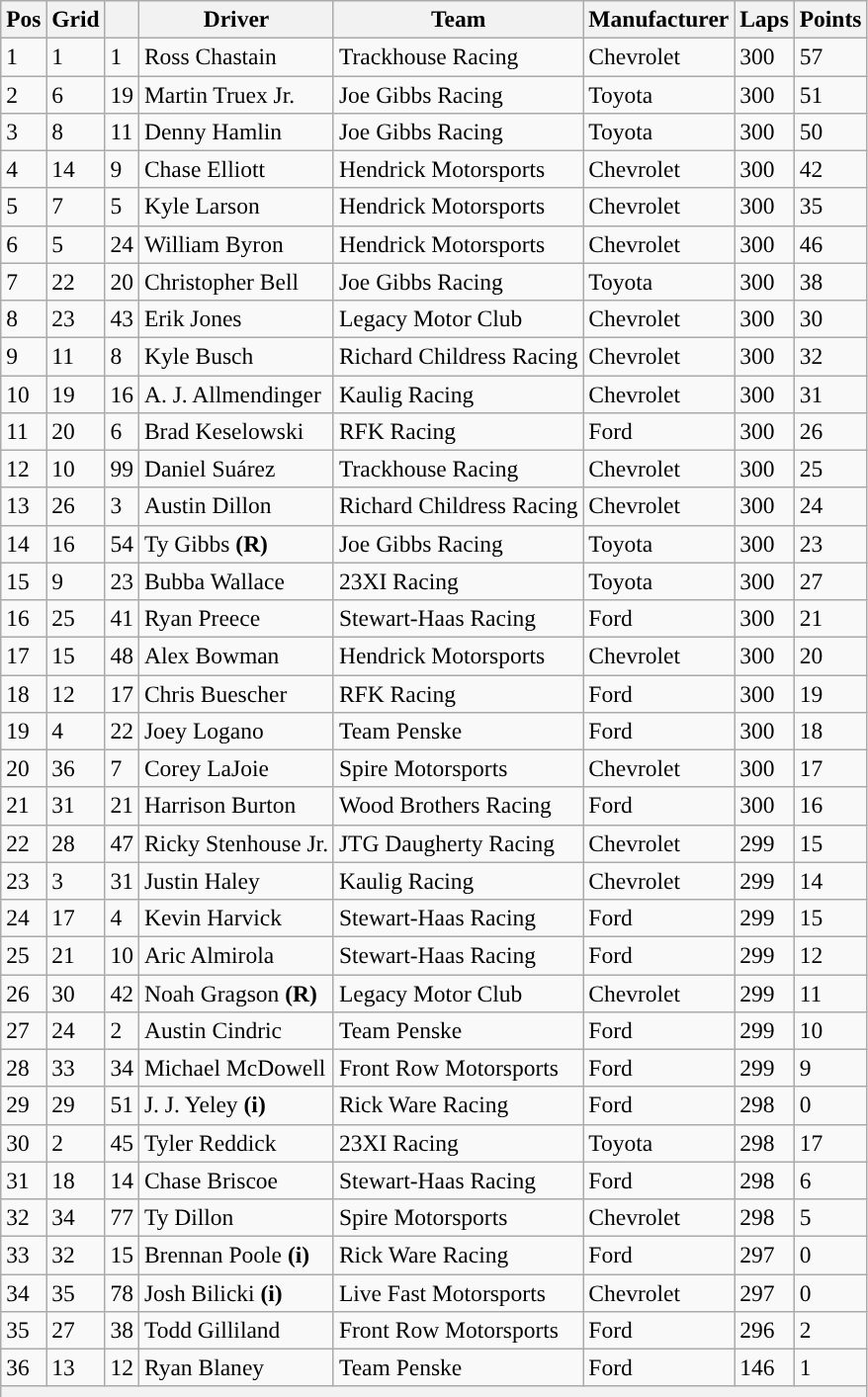<table class="wikitable" style="font-size:98%">
<tr>
<th>Pos</th>
<th>Grid</th>
<th></th>
<th>Driver</th>
<th>Team</th>
<th>Manufacturer</th>
<th>Laps</th>
<th>Points</th>
</tr>
<tr>
<td>1</td>
<td>1</td>
<td>1</td>
<td>Ross Chastain</td>
<td>Trackhouse Racing</td>
<td>Chevrolet</td>
<td>300</td>
<td>57</td>
</tr>
<tr>
<td>2</td>
<td>6</td>
<td>19</td>
<td>Martin Truex Jr.</td>
<td>Joe Gibbs Racing</td>
<td>Toyota</td>
<td>300</td>
<td>51</td>
</tr>
<tr>
<td>3</td>
<td>8</td>
<td>11</td>
<td>Denny Hamlin</td>
<td>Joe Gibbs Racing</td>
<td>Toyota</td>
<td>300</td>
<td>50</td>
</tr>
<tr>
<td>4</td>
<td>14</td>
<td>9</td>
<td>Chase Elliott</td>
<td>Hendrick Motorsports</td>
<td>Chevrolet</td>
<td>300</td>
<td>42</td>
</tr>
<tr>
<td>5</td>
<td>7</td>
<td>5</td>
<td>Kyle Larson</td>
<td>Hendrick Motorsports</td>
<td>Chevrolet</td>
<td>300</td>
<td>35</td>
</tr>
<tr>
<td>6</td>
<td>5</td>
<td>24</td>
<td>William Byron</td>
<td>Hendrick Motorsports</td>
<td>Chevrolet</td>
<td>300</td>
<td>46</td>
</tr>
<tr>
<td>7</td>
<td>22</td>
<td>20</td>
<td>Christopher Bell</td>
<td>Joe Gibbs Racing</td>
<td>Toyota</td>
<td>300</td>
<td>38</td>
</tr>
<tr>
<td>8</td>
<td>23</td>
<td>43</td>
<td>Erik Jones</td>
<td>Legacy Motor Club</td>
<td>Chevrolet</td>
<td>300</td>
<td>30</td>
</tr>
<tr>
<td>9</td>
<td>11</td>
<td>8</td>
<td>Kyle Busch</td>
<td>Richard Childress Racing</td>
<td>Chevrolet</td>
<td>300</td>
<td>32</td>
</tr>
<tr>
<td>10</td>
<td>19</td>
<td>16</td>
<td>A. J. Allmendinger</td>
<td>Kaulig Racing</td>
<td>Chevrolet</td>
<td>300</td>
<td>31</td>
</tr>
<tr>
<td>11</td>
<td>20</td>
<td>6</td>
<td>Brad Keselowski</td>
<td>RFK Racing</td>
<td>Ford</td>
<td>300</td>
<td>26</td>
</tr>
<tr>
<td>12</td>
<td>10</td>
<td>99</td>
<td>Daniel Suárez</td>
<td>Trackhouse Racing</td>
<td>Chevrolet</td>
<td>300</td>
<td>25</td>
</tr>
<tr>
<td>13</td>
<td>26</td>
<td>3</td>
<td>Austin Dillon</td>
<td>Richard Childress Racing</td>
<td>Chevrolet</td>
<td>300</td>
<td>24</td>
</tr>
<tr>
<td>14</td>
<td>16</td>
<td>54</td>
<td>Ty Gibbs <strong>(R)</strong></td>
<td>Joe Gibbs Racing</td>
<td>Toyota</td>
<td>300</td>
<td>23</td>
</tr>
<tr>
<td>15</td>
<td>9</td>
<td>23</td>
<td>Bubba Wallace</td>
<td>23XI Racing</td>
<td>Toyota</td>
<td>300</td>
<td>27</td>
</tr>
<tr>
<td>16</td>
<td>25</td>
<td>41</td>
<td>Ryan Preece</td>
<td>Stewart-Haas Racing</td>
<td>Ford</td>
<td>300</td>
<td>21</td>
</tr>
<tr>
<td>17</td>
<td>15</td>
<td>48</td>
<td>Alex Bowman</td>
<td>Hendrick Motorsports</td>
<td>Chevrolet</td>
<td>300</td>
<td>20</td>
</tr>
<tr>
<td>18</td>
<td>12</td>
<td>17</td>
<td>Chris Buescher</td>
<td>RFK Racing</td>
<td>Ford</td>
<td>300</td>
<td>19</td>
</tr>
<tr>
<td>19</td>
<td>4</td>
<td>22</td>
<td>Joey Logano</td>
<td>Team Penske</td>
<td>Ford</td>
<td>300</td>
<td>18</td>
</tr>
<tr>
<td>20</td>
<td>36</td>
<td>7</td>
<td>Corey LaJoie</td>
<td>Spire Motorsports</td>
<td>Chevrolet</td>
<td>300</td>
<td>17</td>
</tr>
<tr>
<td>21</td>
<td>31</td>
<td>21</td>
<td>Harrison Burton</td>
<td>Wood Brothers Racing</td>
<td>Ford</td>
<td>300</td>
<td>16</td>
</tr>
<tr>
<td>22</td>
<td>28</td>
<td>47</td>
<td>Ricky Stenhouse Jr.</td>
<td>JTG Daugherty Racing</td>
<td>Chevrolet</td>
<td>299</td>
<td>15</td>
</tr>
<tr>
<td>23</td>
<td>3</td>
<td>31</td>
<td>Justin Haley</td>
<td>Kaulig Racing</td>
<td>Chevrolet</td>
<td>299</td>
<td>14</td>
</tr>
<tr>
<td>24</td>
<td>17</td>
<td>4</td>
<td>Kevin Harvick</td>
<td>Stewart-Haas Racing</td>
<td>Ford</td>
<td>299</td>
<td>15</td>
</tr>
<tr>
<td>25</td>
<td>21</td>
<td>10</td>
<td>Aric Almirola</td>
<td>Stewart-Haas Racing</td>
<td>Ford</td>
<td>299</td>
<td>12</td>
</tr>
<tr>
<td>26</td>
<td>30</td>
<td>42</td>
<td>Noah Gragson <strong>(R)</strong></td>
<td>Legacy Motor Club</td>
<td>Chevrolet</td>
<td>299</td>
<td>11</td>
</tr>
<tr>
<td>27</td>
<td>24</td>
<td>2</td>
<td>Austin Cindric</td>
<td>Team Penske</td>
<td>Ford</td>
<td>299</td>
<td>10</td>
</tr>
<tr>
<td>28</td>
<td>33</td>
<td>34</td>
<td>Michael McDowell</td>
<td>Front Row Motorsports</td>
<td>Ford</td>
<td>299</td>
<td>9</td>
</tr>
<tr>
<td>29</td>
<td>29</td>
<td>51</td>
<td>J. J. Yeley <strong>(i)</strong></td>
<td>Rick Ware Racing</td>
<td>Ford</td>
<td>298</td>
<td>0</td>
</tr>
<tr>
<td>30</td>
<td>2</td>
<td>45</td>
<td>Tyler Reddick</td>
<td>23XI Racing</td>
<td>Toyota</td>
<td>298</td>
<td>17</td>
</tr>
<tr>
<td>31</td>
<td>18</td>
<td>14</td>
<td>Chase Briscoe</td>
<td>Stewart-Haas Racing</td>
<td>Ford</td>
<td>298</td>
<td>6</td>
</tr>
<tr>
<td>32</td>
<td>34</td>
<td>77</td>
<td>Ty Dillon</td>
<td>Spire Motorsports</td>
<td>Chevrolet</td>
<td>298</td>
<td>5</td>
</tr>
<tr>
<td>33</td>
<td>32</td>
<td>15</td>
<td>Brennan Poole <strong>(i)</strong></td>
<td>Rick Ware Racing</td>
<td>Ford</td>
<td>297</td>
<td>0</td>
</tr>
<tr>
<td>34</td>
<td>35</td>
<td>78</td>
<td>Josh Bilicki <strong>(i)</strong></td>
<td>Live Fast Motorsports</td>
<td>Chevrolet</td>
<td>297</td>
<td>0</td>
</tr>
<tr>
<td>35</td>
<td>27</td>
<td>38</td>
<td>Todd Gilliland</td>
<td>Front Row Motorsports</td>
<td>Ford</td>
<td>296</td>
<td>2</td>
</tr>
<tr>
<td>36</td>
<td>13</td>
<td>12</td>
<td>Ryan Blaney</td>
<td>Team Penske</td>
<td>Ford</td>
<td>146</td>
<td>1</td>
</tr>
<tr>
<th colspan="8"></th>
</tr>
</table>
